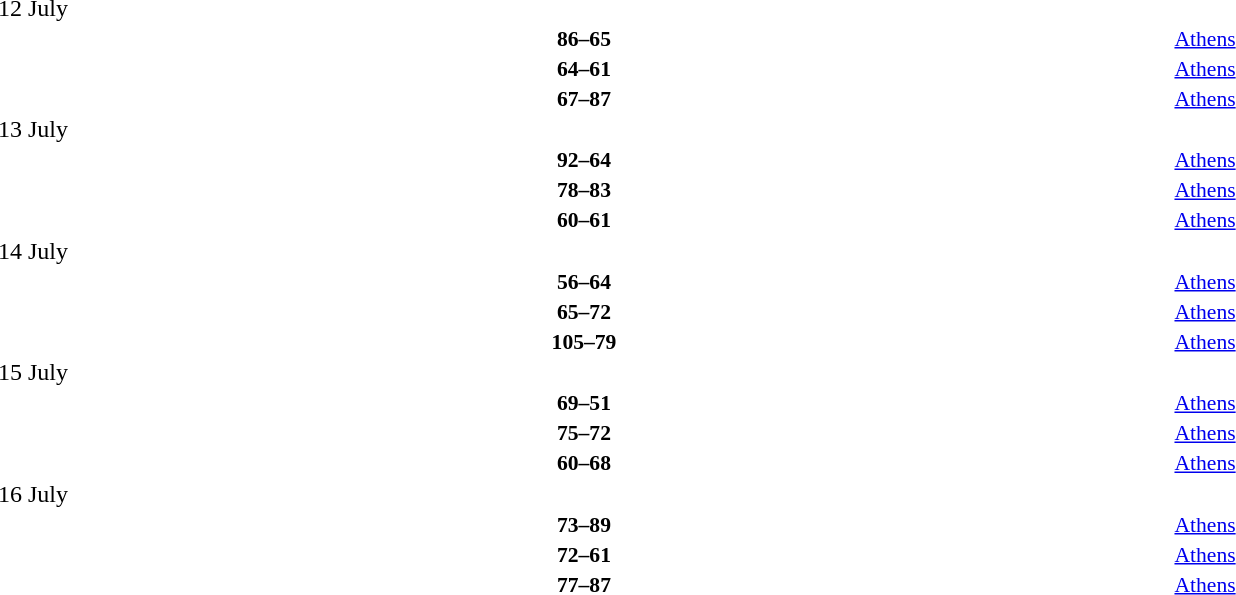<table style="width:100%;" cellspacing="1">
<tr>
<th width=25%></th>
<th width=3%></th>
<th width=6%></th>
<th width=3%></th>
<th width=25%></th>
</tr>
<tr>
<td>12 July</td>
</tr>
<tr style=font-size:90%>
<td align=right><strong></strong></td>
<td></td>
<td align=center><strong>86–65</strong></td>
<td></td>
<td><strong></strong></td>
<td><a href='#'>Athens</a></td>
</tr>
<tr style=font-size:90%>
<td align=right><strong></strong></td>
<td></td>
<td align=center><strong>64–61</strong></td>
<td></td>
<td><strong></strong></td>
<td><a href='#'>Athens</a></td>
</tr>
<tr style=font-size:90%>
<td align=right><strong></strong></td>
<td></td>
<td align=center><strong>67–87</strong></td>
<td></td>
<td><strong></strong></td>
<td><a href='#'>Athens</a></td>
</tr>
<tr>
<td>13 July</td>
</tr>
<tr style=font-size:90%>
<td align=right><strong></strong></td>
<td></td>
<td align=center><strong>92–64</strong></td>
<td></td>
<td><strong></strong></td>
<td><a href='#'>Athens</a></td>
</tr>
<tr style=font-size:90%>
<td align=right><strong></strong></td>
<td></td>
<td align=center><strong>78–83</strong></td>
<td></td>
<td><strong></strong></td>
<td><a href='#'>Athens</a></td>
</tr>
<tr style=font-size:90%>
<td align=right><strong></strong></td>
<td></td>
<td align=center><strong>60–61</strong></td>
<td></td>
<td><strong></strong></td>
<td><a href='#'>Athens</a></td>
</tr>
<tr>
<td>14 July</td>
</tr>
<tr style=font-size:90%>
<td align=right><strong></strong></td>
<td></td>
<td align=center><strong>56–64</strong></td>
<td></td>
<td><strong></strong></td>
<td><a href='#'>Athens</a></td>
</tr>
<tr style=font-size:90%>
<td align=right><strong></strong></td>
<td></td>
<td align=center><strong>65–72</strong></td>
<td></td>
<td><strong></strong></td>
<td><a href='#'>Athens</a></td>
</tr>
<tr style=font-size:90%>
<td align=right><strong></strong></td>
<td></td>
<td align=center><strong>105–79</strong></td>
<td></td>
<td><strong></strong></td>
<td><a href='#'>Athens</a></td>
</tr>
<tr>
<td>15 July</td>
</tr>
<tr style=font-size:90%>
<td align=right><strong></strong></td>
<td></td>
<td align=center><strong>69–51</strong></td>
<td></td>
<td><strong></strong></td>
<td><a href='#'>Athens</a></td>
</tr>
<tr style=font-size:90%>
<td align=right><strong></strong></td>
<td></td>
<td align=center><strong>75–72</strong></td>
<td></td>
<td><strong></strong></td>
<td><a href='#'>Athens</a></td>
</tr>
<tr style=font-size:90%>
<td align=right><strong></strong></td>
<td></td>
<td align=center><strong>60–68</strong></td>
<td></td>
<td><strong></strong></td>
<td><a href='#'>Athens</a></td>
</tr>
<tr>
<td>16 July</td>
</tr>
<tr style=font-size:90%>
<td align=right><strong></strong></td>
<td></td>
<td align=center><strong>73–89</strong></td>
<td></td>
<td><strong></strong></td>
<td><a href='#'>Athens</a></td>
</tr>
<tr style=font-size:90%>
<td align=right><strong></strong></td>
<td></td>
<td align=center><strong>72–61</strong></td>
<td></td>
<td><strong></strong></td>
<td><a href='#'>Athens</a></td>
</tr>
<tr style=font-size:90%>
<td align=right><strong></strong></td>
<td></td>
<td align=center><strong>77–87</strong></td>
<td></td>
<td><strong></strong></td>
<td><a href='#'>Athens</a></td>
</tr>
</table>
